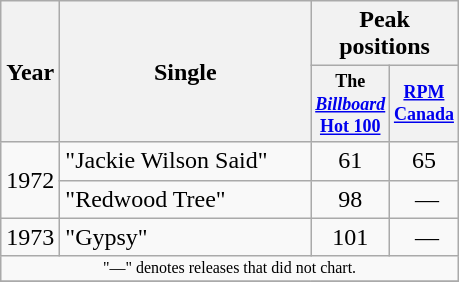<table class="wikitable">
<tr>
<th rowspan="2">Year</th>
<th width="160" rowspan="2">Single</th>
<th colspan="2">Peak positions</th>
</tr>
<tr>
<th style="width:3em;font-size:75%">The <a href='#'><em>Billboard</em> Hot 100</a></th>
<th style="width:3em;font-size:75%"><a href='#'>RPM Canada</a></th>
</tr>
<tr>
<td rowspan="2">1972</td>
<td>"Jackie Wilson Said"</td>
<td align="center">61</td>
<td align="center">65</td>
</tr>
<tr>
<td>"Redwood Tree"</td>
<td align="center">98</td>
<td align="center"> —</td>
</tr>
<tr>
<td rowspan="1">1973</td>
<td>"Gypsy"</td>
<td align="center">101</td>
<td align="center"> —</td>
</tr>
<tr>
<td align="center" colspan="4" style="font-size: 8pt">"—" denotes releases that did not chart.</td>
</tr>
<tr>
</tr>
</table>
